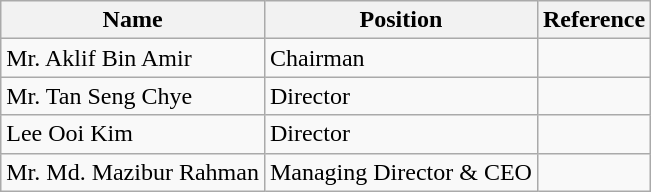<table class="wikitable">
<tr>
<th>Name</th>
<th>Position</th>
<th>Reference</th>
</tr>
<tr>
<td>Mr. Aklif Bin Amir</td>
<td>Chairman</td>
<td></td>
</tr>
<tr>
<td>Mr. Tan Seng Chye</td>
<td>Director</td>
<td></td>
</tr>
<tr>
<td>Lee Ooi Kim</td>
<td>Director</td>
<td></td>
</tr>
<tr>
<td>Mr. Md. Mazibur Rahman</td>
<td>Managing Director & CEO</td>
<td></td>
</tr>
</table>
